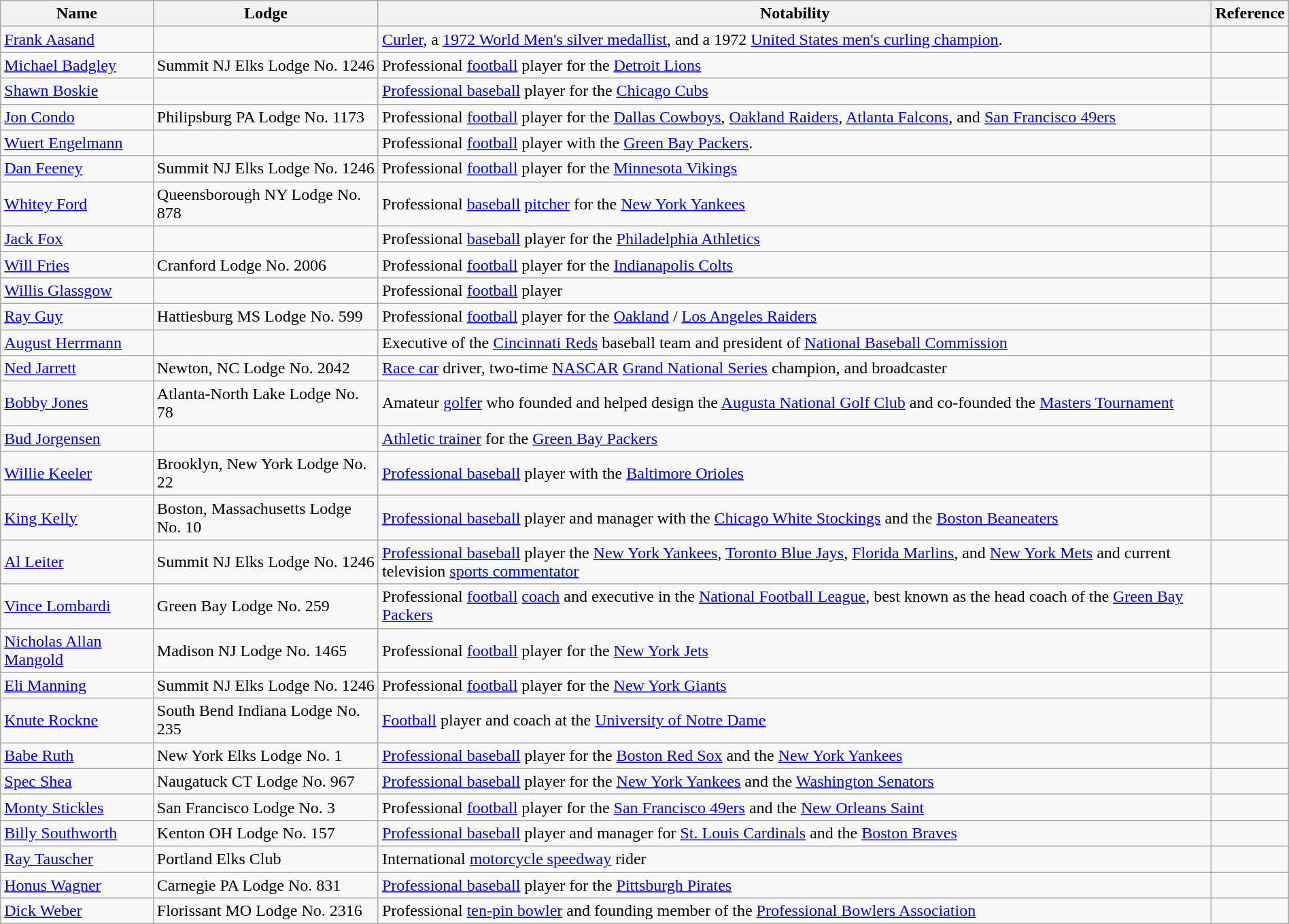<table class="wikitable sortable" style="width:100%;">
<tr>
<th>Name</th>
<th>Lodge</th>
<th>Notability</th>
<th>Reference</th>
</tr>
<tr>
<td><a href='#'>Frank Aasand</a></td>
<td></td>
<td><a href='#'>Curler</a>, a <a href='#'>1972 World Men's silver medallist</a>, and a 1972 <a href='#'>United States men's curling champion</a>.</td>
<td></td>
</tr>
<tr>
<td><a href='#'>Michael Badgley</a></td>
<td>Summit NJ Elks Lodge No. 1246</td>
<td>Professional <a href='#'>football</a> player for the <a href='#'>Detroit Lions</a></td>
<td></td>
</tr>
<tr>
<td><a href='#'>Shawn Boskie</a></td>
<td></td>
<td><a href='#'>Professional baseball</a> player for the <a href='#'>Chicago Cubs</a></td>
<td></td>
</tr>
<tr>
<td><a href='#'>Jon Condo</a></td>
<td>Philipsburg PA Lodge No. 1173</td>
<td>Professional <a href='#'>football</a> player for the <a href='#'>Dallas Cowboys</a>, <a href='#'>Oakland Raiders</a>, <a href='#'>Atlanta Falcons</a>, and <a href='#'>San Francisco 49ers</a></td>
<td></td>
</tr>
<tr>
<td><a href='#'>Wuert Engelmann</a></td>
<td></td>
<td>Professional <a href='#'>football</a> player with the <a href='#'>Green Bay Packers</a>.</td>
<td></td>
</tr>
<tr>
<td><a href='#'>Dan Feeney</a></td>
<td>Summit NJ Elks Lodge No. 1246</td>
<td>Professional <a href='#'>football</a> player for the <a href='#'>Minnesota Vikings</a></td>
<td></td>
</tr>
<tr>
<td><a href='#'>Whitey Ford</a></td>
<td>Queensborough NY Lodge No. 878</td>
<td>Professional <a href='#'>baseball</a> <a href='#'>pitcher</a> for the <a href='#'>New York Yankees</a></td>
<td></td>
</tr>
<tr>
<td><a href='#'>Jack Fox</a></td>
<td></td>
<td>Professional <a href='#'>baseball</a> player for the <a href='#'>Philadelphia Athletics</a></td>
<td></td>
</tr>
<tr>
<td><a href='#'>Will Fries</a></td>
<td>Cranford Lodge No. 2006</td>
<td>Professional <a href='#'>football</a> player for the <a href='#'>Indianapolis Colts</a></td>
<td></td>
</tr>
<tr>
<td><a href='#'>Willis Glassgow</a></td>
<td></td>
<td>Professional <a href='#'>football</a> player</td>
<td></td>
</tr>
<tr>
<td><a href='#'>Ray Guy</a></td>
<td>Hattiesburg MS Lodge No. 599</td>
<td>Professional <a href='#'>football</a> player for the <a href='#'>Oakland</a> / <a href='#'>Los Angeles Raiders</a></td>
<td></td>
</tr>
<tr>
<td><a href='#'>August Herrmann</a></td>
<td></td>
<td>Executive of the <a href='#'>Cincinnati Reds</a> baseball team and president of <a href='#'>National Baseball Commission</a></td>
<td></td>
</tr>
<tr>
<td><a href='#'>Ned Jarrett</a></td>
<td>Newton, NC Lodge No. 2042</td>
<td><a href='#'>Race car</a> driver, two-time <a href='#'>NASCAR</a> <a href='#'>Grand National Series</a> champion, and broadcaster</td>
<td></td>
</tr>
<tr>
<td><a href='#'>Bobby Jones</a></td>
<td>Atlanta-North Lake Lodge No. 78</td>
<td>Amateur <a href='#'>golfer</a> who founded and helped design the <a href='#'>Augusta National Golf Club</a> and co-founded the <a href='#'>Masters Tournament</a></td>
<td></td>
</tr>
<tr>
<td><a href='#'>Bud Jorgensen</a></td>
<td></td>
<td><a href='#'>Athletic trainer</a> for the <a href='#'>Green Bay Packers</a></td>
<td></td>
</tr>
<tr>
<td><a href='#'>Willie Keeler</a></td>
<td>Brooklyn, New York Lodge No. 22</td>
<td><a href='#'>Professional baseball</a> player with the <a href='#'>Baltimore Orioles</a></td>
<td></td>
</tr>
<tr>
<td><a href='#'>King Kelly</a></td>
<td>Boston, Massachusetts Lodge No. 10</td>
<td><a href='#'>Professional baseball</a> player and manager with the  <a href='#'>Chicago White Stockings</a> and the <a href='#'>Boston Beaneaters</a></td>
<td></td>
</tr>
<tr>
<td><a href='#'>Al Leiter</a></td>
<td>Summit NJ Elks Lodge No. 1246</td>
<td><a href='#'>Professional baseball</a> player the <a href='#'>New York Yankees</a>, <a href='#'>Toronto Blue Jays</a>, <a href='#'>Florida Marlins</a>, and <a href='#'>New York Mets</a> and current television <a href='#'>sports commentator</a></td>
<td></td>
</tr>
<tr>
<td><a href='#'>Vince Lombardi</a></td>
<td>Green Bay Lodge No. 259</td>
<td>Professional <a href='#'>football</a> <a href='#'>coach</a> and executive in the <a href='#'>National Football League</a>, best known as the head coach of the <a href='#'>Green Bay Packers</a></td>
<td></td>
</tr>
<tr>
<td><a href='#'>Nicholas Allan Mangold</a></td>
<td>Madison NJ Lodge No. 1465</td>
<td>Professional <a href='#'>football</a> player for the <a href='#'>New York Jets</a></td>
<td></td>
</tr>
<tr>
<td><a href='#'>Eli Manning</a></td>
<td>Summit NJ Elks Lodge No. 1246</td>
<td>Professional <a href='#'>football</a> player for the <a href='#'>New York Giants</a></td>
<td></td>
</tr>
<tr>
<td><a href='#'>Knute Rockne</a></td>
<td>South Bend Indiana Lodge No. 235</td>
<td><a href='#'>Football</a> player and coach at the <a href='#'>University of Notre Dame</a></td>
<td></td>
</tr>
<tr>
<td><a href='#'>Babe Ruth</a></td>
<td>New York Elks Lodge No. 1</td>
<td><a href='#'>Professional baseball</a> player for the <a href='#'>Boston Red Sox</a> and the <a href='#'>New York Yankees</a></td>
<td></td>
</tr>
<tr>
<td><a href='#'>Spec Shea</a></td>
<td>Naugatuck CT Lodge No. 967</td>
<td><a href='#'>Professional baseball</a> player for the <a href='#'>New York Yankees</a> and the <a href='#'>Washington Senators</a></td>
<td></td>
</tr>
<tr>
<td><a href='#'>Monty Stickles</a></td>
<td>San Francisco Lodge No. 3</td>
<td>Professional <a href='#'>football</a> player for the <a href='#'>San Francisco 49ers</a> and the <a href='#'>New Orleans Saint</a></td>
<td></td>
</tr>
<tr>
<td><a href='#'>Billy Southworth</a></td>
<td>Kenton OH Lodge No. 157</td>
<td><a href='#'>Professional baseball</a> player and manager for <a href='#'>St. Louis Cardinals</a> and the <a href='#'>Boston Braves</a></td>
<td></td>
</tr>
<tr>
<td><a href='#'>Ray Tauscher</a></td>
<td>Portland Elks Club</td>
<td>International <a href='#'>motorcycle speedway</a> rider</td>
<td></td>
</tr>
<tr>
<td><a href='#'>Honus Wagner</a></td>
<td>Carnegie PA Lodge No. 831</td>
<td><a href='#'>Professional baseball</a> player for the <a href='#'>Pittsburgh Pirates</a></td>
<td></td>
</tr>
<tr>
<td><a href='#'>Dick Weber</a></td>
<td>Florissant MO Lodge No. 2316</td>
<td>Professional <a href='#'>ten-pin bowler</a> and founding member of the <a href='#'>Professional Bowlers Association</a></td>
<td></td>
</tr>
</table>
